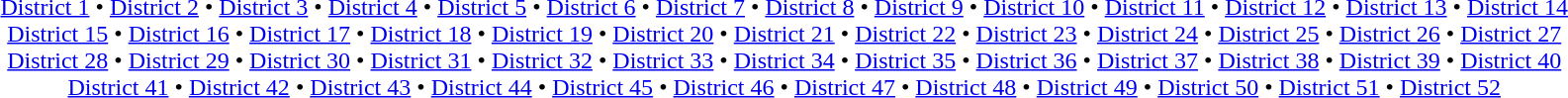<table id=toc class=toc summary=Contents>
<tr>
<td align=center><br><a href='#'>District 1</a> • <a href='#'>District 2</a> • <a href='#'>District 3</a> • <a href='#'>District 4</a> • <a href='#'>District 5</a> • <a href='#'>District 6</a> • <a href='#'>District 7</a> • <a href='#'>District 8</a> • <a href='#'>District 9</a> • <a href='#'>District 10</a> • <a href='#'>District 11</a> • <a href='#'>District 12</a> • <a href='#'>District 13</a> • <a href='#'>District 14</a><br><a href='#'>District 15</a> • <a href='#'>District 16</a> • <a href='#'>District 17</a> • <a href='#'>District 18</a> • <a href='#'>District 19</a> • <a href='#'>District 20</a> • <a href='#'>District 21</a> • <a href='#'>District 22</a> • <a href='#'>District 23</a> • <a href='#'>District 24</a> • <a href='#'>District 25</a> • <a href='#'>District 26</a> • <a href='#'>District 27</a><br><a href='#'>District 28</a> • <a href='#'>District 29</a> • <a href='#'>District 30</a> • <a href='#'>District 31</a> • <a href='#'>District 32</a> • <a href='#'>District 33</a> • <a href='#'>District 34</a> • <a href='#'>District 35</a> • <a href='#'>District 36</a> • <a href='#'>District 37</a> • <a href='#'>District 38</a> • <a href='#'>District 39</a> • <a href='#'>District 40</a><br><a href='#'>District 41</a> • <a href='#'>District 42</a> • <a href='#'>District 43</a> • <a href='#'>District 44</a> • <a href='#'>District 45</a> • <a href='#'>District 46</a> • <a href='#'>District 47</a> • <a href='#'>District 48</a> • <a href='#'>District 49</a> • <a href='#'>District 50</a> • <a href='#'>District 51</a> • <a href='#'>District 52</a> </td>
</tr>
</table>
